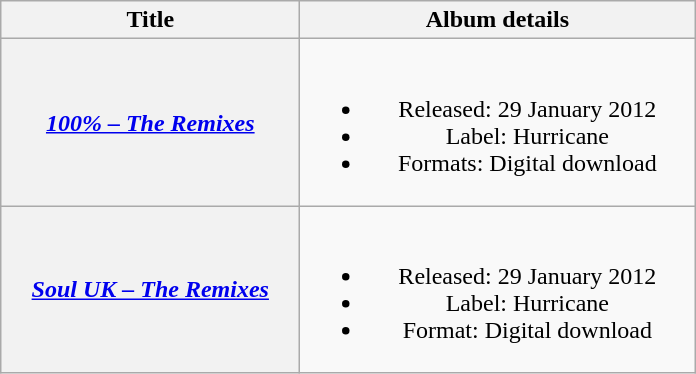<table class="wikitable plainrowheaders" style=text-align:center;>
<tr>
<th scope="col" style="width:12em;">Title</th>
<th scope="col" style="width:16em;">Album details</th>
</tr>
<tr>
<th scope="row"><em><a href='#'>100% – The Remixes</a></em></th>
<td><br><ul><li>Released: 29 January 2012</li><li>Label: Hurricane</li><li>Formats: Digital download</li></ul></td>
</tr>
<tr>
<th scope="row"><em><a href='#'>Soul UK – The Remixes</a></em></th>
<td><br><ul><li>Released: 29 January 2012</li><li>Label: Hurricane</li><li>Format: Digital download</li></ul></td>
</tr>
</table>
